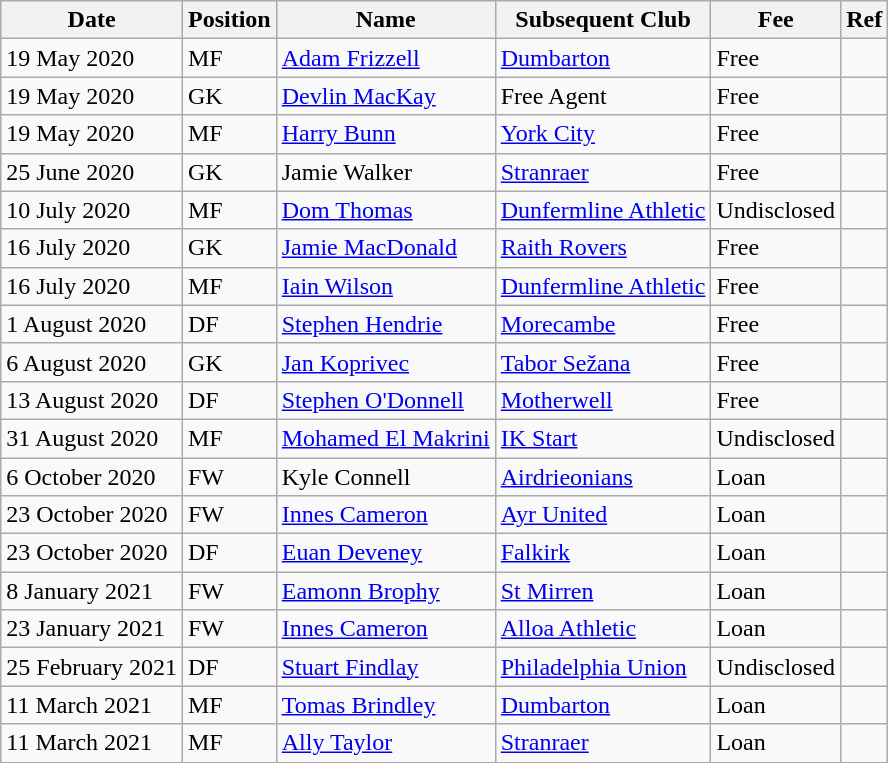<table class="wikitable">
<tr>
<th>Date</th>
<th>Position</th>
<th>Name</th>
<th>Subsequent Club</th>
<th>Fee</th>
<th>Ref</th>
</tr>
<tr>
<td>19 May 2020</td>
<td>MF</td>
<td><a href='#'>Adam Frizzell</a></td>
<td><a href='#'>Dumbarton</a></td>
<td>Free</td>
<td></td>
</tr>
<tr>
<td>19 May 2020</td>
<td>GK</td>
<td><a href='#'>Devlin MacKay</a></td>
<td>Free Agent</td>
<td>Free</td>
<td></td>
</tr>
<tr>
<td>19 May 2020</td>
<td>MF</td>
<td> <a href='#'>Harry Bunn</a></td>
<td> <a href='#'>York City</a></td>
<td>Free</td>
<td></td>
</tr>
<tr>
<td>25 June 2020</td>
<td>GK</td>
<td>Jamie Walker</td>
<td><a href='#'>Stranraer</a></td>
<td>Free</td>
<td></td>
</tr>
<tr>
<td>10 July 2020</td>
<td>MF</td>
<td><a href='#'>Dom Thomas</a></td>
<td><a href='#'>Dunfermline Athletic</a></td>
<td>Undisclosed</td>
<td></td>
</tr>
<tr>
<td>16 July 2020</td>
<td>GK</td>
<td><a href='#'>Jamie MacDonald</a></td>
<td><a href='#'>Raith Rovers</a></td>
<td>Free</td>
<td></td>
</tr>
<tr>
<td>16 July 2020</td>
<td>MF</td>
<td><a href='#'>Iain Wilson</a></td>
<td><a href='#'>Dunfermline Athletic</a></td>
<td>Free</td>
<td></td>
</tr>
<tr>
<td>1 August 2020</td>
<td>DF</td>
<td><a href='#'>Stephen Hendrie</a></td>
<td> <a href='#'>Morecambe</a></td>
<td>Free</td>
<td></td>
</tr>
<tr>
<td>6 August 2020</td>
<td>GK</td>
<td> <a href='#'>Jan Koprivec</a></td>
<td> <a href='#'>Tabor Sežana</a></td>
<td>Free</td>
<td></td>
</tr>
<tr>
<td>13 August 2020</td>
<td>DF</td>
<td><a href='#'>Stephen O'Donnell</a></td>
<td><a href='#'>Motherwell</a></td>
<td>Free</td>
<td></td>
</tr>
<tr>
<td>31 August 2020</td>
<td>MF</td>
<td> <a href='#'>Mohamed El Makrini</a></td>
<td> <a href='#'>IK Start</a></td>
<td>Undisclosed</td>
<td></td>
</tr>
<tr>
<td>6 October 2020</td>
<td>FW</td>
<td>Kyle Connell</td>
<td><a href='#'>Airdrieonians</a></td>
<td>Loan</td>
<td></td>
</tr>
<tr>
<td>23 October 2020</td>
<td>FW</td>
<td><a href='#'>Innes Cameron</a></td>
<td><a href='#'>Ayr United</a></td>
<td>Loan</td>
<td></td>
</tr>
<tr>
<td>23 October 2020</td>
<td>DF</td>
<td> <a href='#'>Euan Deveney</a></td>
<td><a href='#'>Falkirk</a></td>
<td>Loan</td>
<td></td>
</tr>
<tr>
<td>8 January 2021</td>
<td>FW</td>
<td><a href='#'>Eamonn Brophy</a></td>
<td><a href='#'>St Mirren</a></td>
<td>Loan</td>
<td></td>
</tr>
<tr>
<td>23 January 2021</td>
<td>FW</td>
<td><a href='#'>Innes Cameron</a></td>
<td><a href='#'>Alloa Athletic</a></td>
<td>Loan</td>
<td></td>
</tr>
<tr>
<td>25 February 2021</td>
<td>DF</td>
<td><a href='#'>Stuart Findlay</a></td>
<td> <a href='#'>Philadelphia Union</a></td>
<td>Undisclosed</td>
<td></td>
</tr>
<tr>
<td>11 March 2021</td>
<td>MF</td>
<td><a href='#'>Tomas Brindley</a></td>
<td><a href='#'>Dumbarton</a></td>
<td>Loan</td>
<td></td>
</tr>
<tr>
<td>11 March 2021</td>
<td>MF</td>
<td><a href='#'>Ally Taylor</a></td>
<td><a href='#'>Stranraer</a></td>
<td>Loan</td>
<td></td>
</tr>
</table>
